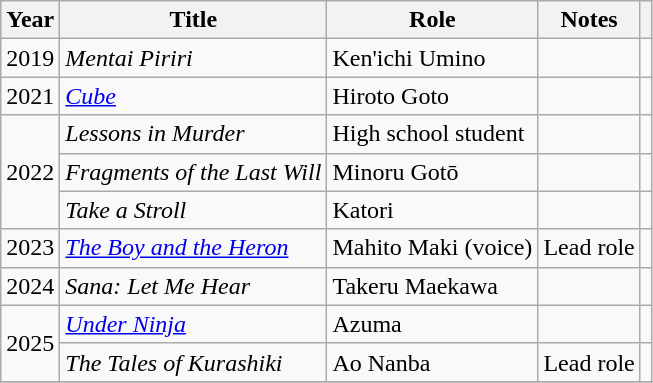<table class="wikitable sortable">
<tr>
<th>Year</th>
<th>Title</th>
<th>Role</th>
<th class="unsortable">Notes</th>
<th class="unsortable"></th>
</tr>
<tr>
<td>2019</td>
<td><em>Mentai Piriri</em></td>
<td>Ken'ichi Umino</td>
<td></td>
<td></td>
</tr>
<tr>
<td>2021</td>
<td><em><a href='#'>Cube</a></em></td>
<td>Hiroto Goto</td>
<td></td>
<td></td>
</tr>
<tr>
<td rowspan=3>2022</td>
<td><em>Lessons in Murder</em></td>
<td>High school student</td>
<td></td>
<td></td>
</tr>
<tr>
<td><em>Fragments of the Last Will</em></td>
<td>Minoru Gotō</td>
<td></td>
<td></td>
</tr>
<tr>
<td><em>Take a Stroll</em></td>
<td>Katori</td>
<td></td>
<td></td>
</tr>
<tr>
<td>2023</td>
<td><em><a href='#'>The Boy and the Heron</a></em></td>
<td>Mahito Maki (voice)</td>
<td>Lead role</td>
<td></td>
</tr>
<tr>
<td>2024</td>
<td><em>Sana: Let Me Hear</em></td>
<td>Takeru Maekawa</td>
<td></td>
<td></td>
</tr>
<tr>
<td rowspan=2>2025</td>
<td><em><a href='#'>Under Ninja</a></em></td>
<td>Azuma</td>
<td></td>
<td></td>
</tr>
<tr>
<td><em>The Tales of Kurashiki</em></td>
<td>Ao Nanba</td>
<td>Lead role</td>
<td></td>
</tr>
<tr>
</tr>
</table>
